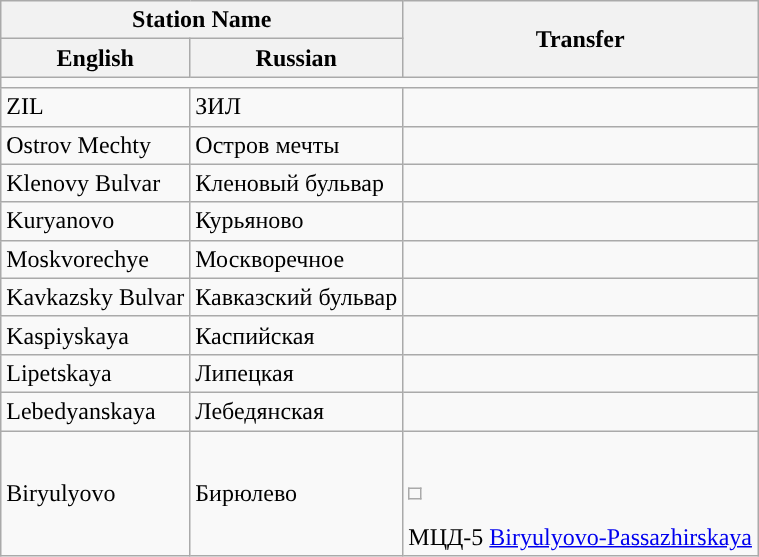<table class="wikitable">
<tr>
<th colspan="2">Station Name</th>
<th rowspan="2">Transfer</th>
</tr>
<tr>
<th>English</th>
<th>Russian</th>
</tr>
<tr>
<td colspan = "3"></td>
</tr>
<tr>
<td>ZIL</td>
<td>ЗИЛ</td>
<td> </td>
</tr>
<tr>
<td>Ostrov Mechty</td>
<td>Остров мечты</td>
<td></td>
</tr>
<tr>
<td>Klenovy Bulvar</td>
<td>Кленовый бульвар</td>
<td></td>
</tr>
<tr>
<td>Kuryanovo</td>
<td>Курьяново</td>
<td></td>
</tr>
<tr>
<td>Moskvorechye</td>
<td>Москворечное</td>
<td></td>
</tr>
<tr>
<td>Kavkazsky Bulvar</td>
<td>Кавказский бульвар</td>
<td></td>
</tr>
<tr>
<td>Kaspiyskaya</td>
<td>Каспийская</td>
<td></td>
</tr>
<tr>
<td>Lipetskaya</td>
<td>Липецкая</td>
<td></td>
</tr>
<tr>
<td>Lebedyanskaya</td>
<td>Лебедянская</td>
<td></td>
</tr>
<tr>
<td>Biryulyovo</td>
<td>Бирюлево</td>
<td><br><table class="wikitable">
<tr>
<td></td>
</tr>
</table>
МЦД-5 <a href='#'>Biryulyovo-Passazhirskaya</a></td>
</tr>
</table>
